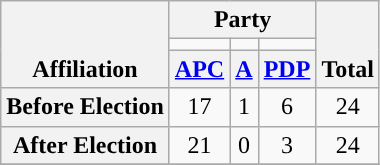<table class=wikitable style="text-align:center">
<tr style="vertical-align:bottom;">
<th rowspan=3>Affiliation</th>
<th colspan="3">Party</th>
<th rowspan=3>Total</th>
</tr>
<tr>
<td style="background-color:"></td>
<td style="background-color:"></td>
<td style="background-color:"></td>
</tr>
<tr>
<th><a href='#'>APC</a></th>
<th><a href='#'>A</a></th>
<th><a href='#'>PDP</a></th>
</tr>
<tr>
<th>Before Election</th>
<td>17</td>
<td>1</td>
<td>6</td>
<td>24</td>
</tr>
<tr>
<th>After Election</th>
<td>21</td>
<td>0</td>
<td>3</td>
<td>24</td>
</tr>
<tr>
</tr>
</table>
